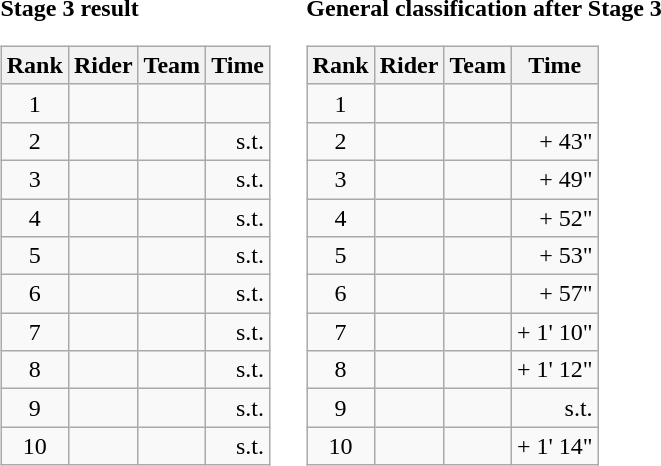<table>
<tr>
<td><strong>Stage 3 result</strong><br><table class="wikitable">
<tr>
<th scope="col">Rank</th>
<th scope="col">Rider</th>
<th scope="col">Team</th>
<th scope="col">Time</th>
</tr>
<tr>
<td style="text-align:center;">1</td>
<td></td>
<td></td>
<td style="text-align:right;"></td>
</tr>
<tr>
<td style="text-align:center;">2</td>
<td></td>
<td></td>
<td style="text-align:right;">s.t.</td>
</tr>
<tr>
<td style="text-align:center;">3</td>
<td></td>
<td></td>
<td style="text-align:right;">s.t.</td>
</tr>
<tr>
<td style="text-align:center;">4</td>
<td></td>
<td></td>
<td style="text-align:right;">s.t.</td>
</tr>
<tr>
<td style="text-align:center;">5</td>
<td></td>
<td></td>
<td style="text-align:right;">s.t.</td>
</tr>
<tr>
<td style="text-align:center;">6</td>
<td></td>
<td></td>
<td style="text-align:right;">s.t.</td>
</tr>
<tr>
<td style="text-align:center;">7</td>
<td></td>
<td></td>
<td style="text-align:right;">s.t.</td>
</tr>
<tr>
<td style="text-align:center;">8</td>
<td></td>
<td></td>
<td style="text-align:right;">s.t.</td>
</tr>
<tr>
<td style="text-align:center;">9</td>
<td></td>
<td></td>
<td style="text-align:right;">s.t.</td>
</tr>
<tr>
<td style="text-align:center;">10</td>
<td></td>
<td></td>
<td style="text-align:right;">s.t.</td>
</tr>
</table>
</td>
<td></td>
<td><strong>General classification after Stage 3</strong><br><table class="wikitable">
<tr>
<th scope="col">Rank</th>
<th scope="col">Rider</th>
<th scope="col">Team</th>
<th scope="col">Time</th>
</tr>
<tr>
<td style="text-align:center;">1</td>
<td></td>
<td></td>
<td style="text-align:right;"></td>
</tr>
<tr>
<td style="text-align:center;">2</td>
<td></td>
<td></td>
<td style="text-align:right;">+ 43"</td>
</tr>
<tr>
<td style="text-align:center;">3</td>
<td></td>
<td></td>
<td style="text-align:right;">+ 49"</td>
</tr>
<tr>
<td style="text-align:center;">4</td>
<td></td>
<td></td>
<td style="text-align:right;">+ 52"</td>
</tr>
<tr>
<td style="text-align:center;">5</td>
<td></td>
<td></td>
<td style="text-align:right;">+ 53"</td>
</tr>
<tr>
<td style="text-align:center;">6</td>
<td></td>
<td></td>
<td style="text-align:right;">+ 57"</td>
</tr>
<tr>
<td style="text-align:center;">7</td>
<td></td>
<td></td>
<td style="text-align:right;">+ 1' 10"</td>
</tr>
<tr>
<td style="text-align:center;">8</td>
<td></td>
<td></td>
<td style="text-align:right;">+ 1' 12"</td>
</tr>
<tr>
<td style="text-align:center;">9</td>
<td></td>
<td></td>
<td style="text-align:right;">s.t.</td>
</tr>
<tr>
<td style="text-align:center;">10</td>
<td></td>
<td></td>
<td style="text-align:right;">+ 1' 14"</td>
</tr>
</table>
</td>
</tr>
</table>
